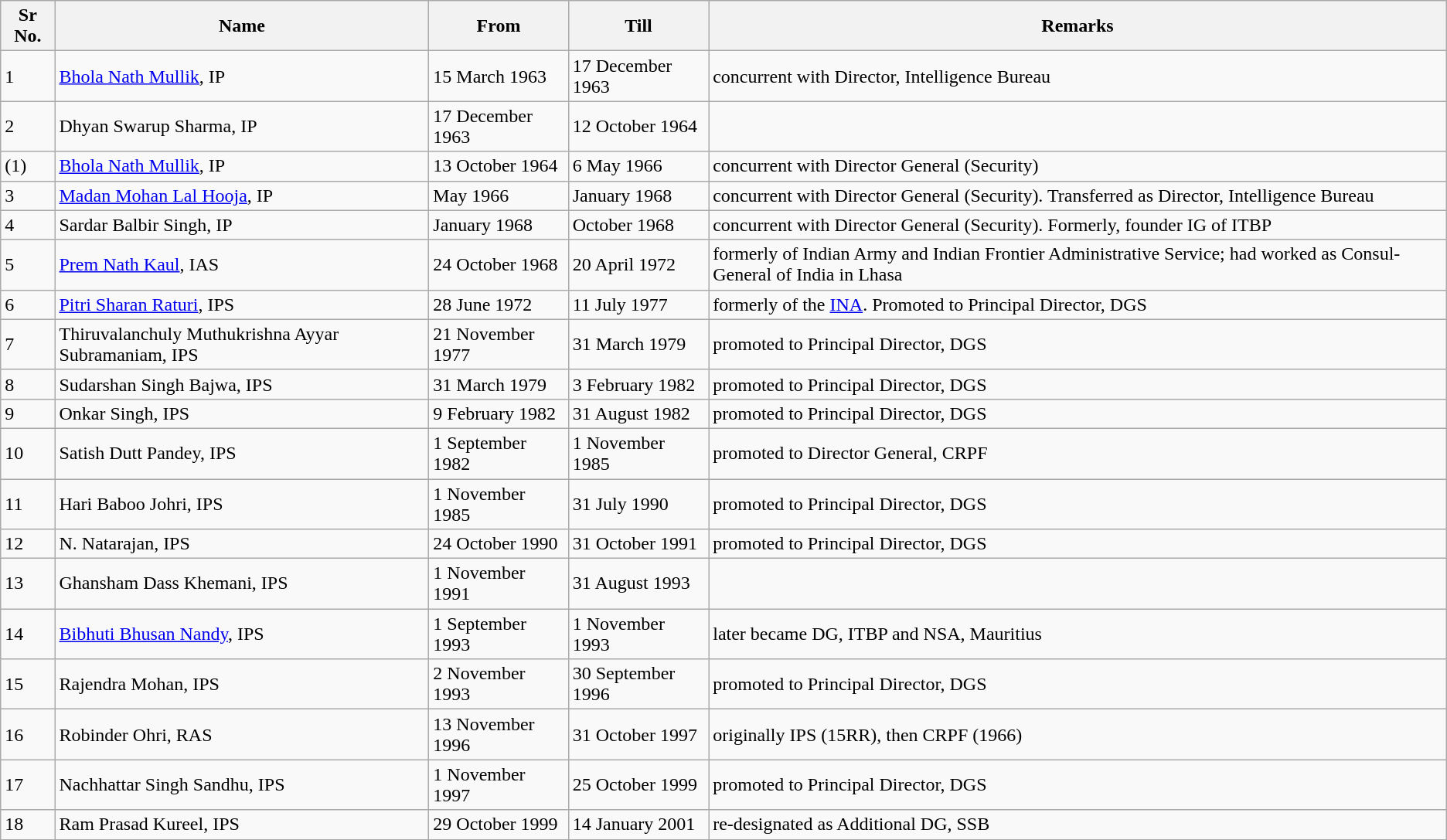<table class="wikitable sortable">
<tr>
<th>Sr No.</th>
<th>Name</th>
<th>From</th>
<th>Till</th>
<th>Remarks</th>
</tr>
<tr>
<td>1</td>
<td><a href='#'>Bhola Nath Mullik</a>, IP</td>
<td>15 March 1963</td>
<td>17 December 1963</td>
<td>concurrent with Director, Intelligence Bureau</td>
</tr>
<tr>
<td>2</td>
<td>Dhyan Swarup Sharma, IP</td>
<td>17 December 1963</td>
<td>12 October 1964</td>
<td></td>
</tr>
<tr>
<td>(1)</td>
<td><a href='#'>Bhola Nath Mullik</a>, IP</td>
<td>13 October 1964</td>
<td>6 May 1966</td>
<td>concurrent with Director General (Security)</td>
</tr>
<tr>
<td>3</td>
<td><a href='#'>Madan Mohan Lal Hooja</a>, IP</td>
<td>May 1966</td>
<td>January 1968</td>
<td>concurrent with Director General (Security). Transferred as Director, Intelligence Bureau</td>
</tr>
<tr>
<td>4</td>
<td>Sardar Balbir Singh, IP</td>
<td>January 1968</td>
<td>October 1968</td>
<td>concurrent with Director General (Security). Formerly, founder IG of ITBP</td>
</tr>
<tr>
<td>5</td>
<td><a href='#'>Prem Nath Kaul</a>, IAS</td>
<td>24 October 1968</td>
<td>20 April 1972</td>
<td>formerly of Indian Army and Indian Frontier Administrative Service; had worked as Consul-General of India in Lhasa</td>
</tr>
<tr>
<td>6</td>
<td><a href='#'>Pitri Sharan Raturi</a>, IPS</td>
<td>28 June 1972</td>
<td>11 July 1977</td>
<td>formerly of the <a href='#'>INA</a>. Promoted to Principal Director, DGS</td>
</tr>
<tr>
<td>7</td>
<td>Thiruvalanchuly Muthukrishna Ayyar Subramaniam, IPS</td>
<td>21 November 1977</td>
<td>31 March 1979</td>
<td>promoted to Principal Director, DGS</td>
</tr>
<tr>
<td>8</td>
<td>Sudarshan Singh Bajwa, IPS</td>
<td>31 March 1979</td>
<td>3 February 1982</td>
<td>promoted to Principal Director, DGS</td>
</tr>
<tr>
<td>9</td>
<td>Onkar Singh, IPS</td>
<td>9 February 1982</td>
<td>31 August 1982</td>
<td>promoted to Principal Director, DGS</td>
</tr>
<tr>
<td>10</td>
<td>Satish Dutt Pandey, IPS</td>
<td>1 September 1982</td>
<td>1 November 1985</td>
<td>promoted to Director General, CRPF</td>
</tr>
<tr>
<td>11</td>
<td>Hari Baboo Johri, IPS</td>
<td>1 November 1985</td>
<td>31 July 1990</td>
<td>promoted to Principal Director, DGS</td>
</tr>
<tr>
<td>12</td>
<td>N. Natarajan, IPS</td>
<td>24 October 1990</td>
<td>31 October 1991</td>
<td>promoted to Principal Director, DGS</td>
</tr>
<tr>
<td>13</td>
<td>Ghansham Dass Khemani, IPS</td>
<td>1 November 1991</td>
<td>31 August 1993</td>
<td></td>
</tr>
<tr>
<td>14</td>
<td><a href='#'>Bibhuti Bhusan Nandy</a>, IPS</td>
<td>1 September 1993</td>
<td>1 November 1993</td>
<td>later became DG, ITBP and NSA, Mauritius</td>
</tr>
<tr>
<td>15</td>
<td>Rajendra Mohan, IPS</td>
<td>2 November 1993</td>
<td>30 September 1996</td>
<td>promoted to Principal Director, DGS</td>
</tr>
<tr>
<td>16</td>
<td>Robinder Ohri, RAS</td>
<td>13 November 1996</td>
<td>31 October 1997</td>
<td>originally IPS (15RR), then CRPF (1966)</td>
</tr>
<tr>
<td>17</td>
<td>Nachhattar Singh Sandhu, IPS</td>
<td>1 November 1997</td>
<td>25 October 1999</td>
<td>promoted to Principal Director, DGS</td>
</tr>
<tr>
<td>18</td>
<td>Ram Prasad Kureel, IPS</td>
<td>29 October 1999</td>
<td>14 January 2001</td>
<td>re-designated as Additional DG, SSB</td>
</tr>
</table>
